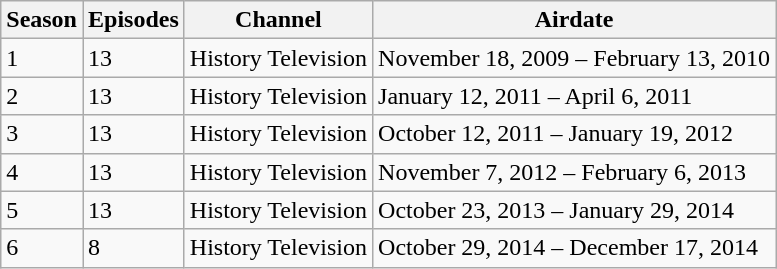<table class="wikitable">
<tr>
<th>Season</th>
<th>Episodes</th>
<th>Channel</th>
<th>Airdate</th>
</tr>
<tr>
<td>1</td>
<td>13</td>
<td>History Television</td>
<td>November 18, 2009 – February 13, 2010</td>
</tr>
<tr>
<td>2</td>
<td>13</td>
<td>History Television</td>
<td>January 12, 2011 – April 6, 2011</td>
</tr>
<tr>
<td>3</td>
<td>13</td>
<td>History Television</td>
<td>October 12, 2011 – January 19, 2012</td>
</tr>
<tr>
<td>4</td>
<td>13</td>
<td>History Television</td>
<td>November 7, 2012 – February 6, 2013</td>
</tr>
<tr>
<td>5</td>
<td>13</td>
<td>History Television</td>
<td>October 23, 2013 – January 29, 2014</td>
</tr>
<tr>
<td>6</td>
<td>8</td>
<td>History Television</td>
<td>October 29, 2014 – December 17, 2014</td>
</tr>
</table>
